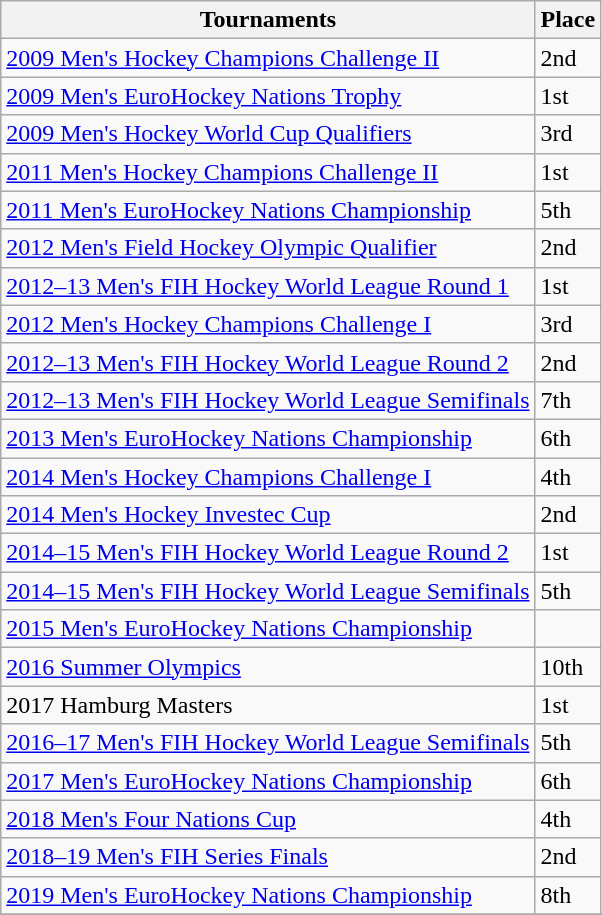<table class="wikitable collapsible">
<tr>
<th>Tournaments</th>
<th>Place</th>
</tr>
<tr>
<td><a href='#'>2009 Men's Hockey Champions Challenge II</a></td>
<td>2nd</td>
</tr>
<tr>
<td><a href='#'>2009 Men's EuroHockey Nations Trophy</a></td>
<td>1st</td>
</tr>
<tr>
<td><a href='#'>2009 Men's Hockey World Cup Qualifiers</a></td>
<td>3rd</td>
</tr>
<tr>
<td><a href='#'>2011 Men's Hockey Champions Challenge II</a></td>
<td>1st</td>
</tr>
<tr>
<td><a href='#'>2011 Men's EuroHockey Nations Championship</a></td>
<td>5th</td>
</tr>
<tr>
<td><a href='#'>2012 Men's Field Hockey Olympic Qualifier</a></td>
<td>2nd</td>
</tr>
<tr>
<td><a href='#'>2012–13 Men's FIH Hockey World League Round 1</a></td>
<td>1st</td>
</tr>
<tr>
<td><a href='#'>2012 Men's Hockey Champions Challenge I</a></td>
<td>3rd</td>
</tr>
<tr>
<td><a href='#'>2012–13 Men's FIH Hockey World League Round 2</a></td>
<td>2nd</td>
</tr>
<tr>
<td><a href='#'>2012–13 Men's FIH Hockey World League Semifinals</a></td>
<td>7th</td>
</tr>
<tr>
<td><a href='#'>2013 Men's EuroHockey Nations Championship</a></td>
<td>6th</td>
</tr>
<tr>
<td><a href='#'>2014 Men's Hockey Champions Challenge I</a></td>
<td>4th</td>
</tr>
<tr>
<td><a href='#'>2014 Men's Hockey Investec Cup</a></td>
<td>2nd</td>
</tr>
<tr>
<td><a href='#'>2014–15 Men's FIH Hockey World League Round 2</a></td>
<td>1st</td>
</tr>
<tr>
<td><a href='#'>2014–15 Men's FIH Hockey World League Semifinals</a></td>
<td>5th</td>
</tr>
<tr>
<td><a href='#'>2015 Men's EuroHockey Nations Championship</a></td>
<td></td>
</tr>
<tr>
<td><a href='#'>2016 Summer Olympics</a></td>
<td>10th</td>
</tr>
<tr>
<td>2017 Hamburg Masters</td>
<td>1st</td>
</tr>
<tr>
<td><a href='#'>2016–17 Men's FIH Hockey World League Semifinals</a></td>
<td>5th</td>
</tr>
<tr>
<td><a href='#'>2017 Men's EuroHockey Nations Championship</a></td>
<td>6th</td>
</tr>
<tr>
<td><a href='#'>2018 Men's Four Nations Cup</a></td>
<td>4th</td>
</tr>
<tr>
<td><a href='#'>2018–19 Men's FIH Series Finals</a></td>
<td>2nd</td>
</tr>
<tr>
<td><a href='#'>2019 Men's EuroHockey Nations Championship</a></td>
<td>8th</td>
</tr>
<tr>
</tr>
</table>
